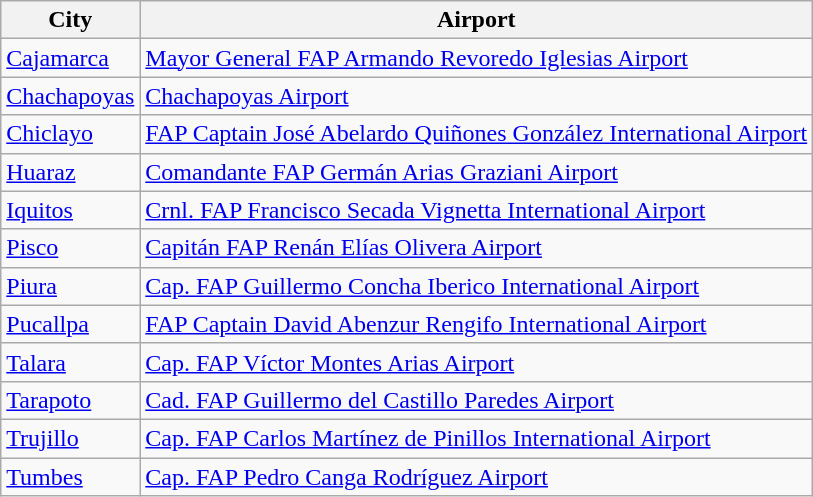<table class="wikitable sortable" style="background: #fff9090; border-width:1px; border-color: #lightgrey; text-align:left;" cellpadding="3px">
<tr>
<th>City</th>
<th>Airport</th>
</tr>
<tr>
<td><a href='#'>Cajamarca</a></td>
<td><a href='#'>Mayor General FAP Armando Revoredo Iglesias Airport</a></td>
</tr>
<tr>
<td><a href='#'>Chachapoyas</a></td>
<td><a href='#'>Chachapoyas Airport</a></td>
</tr>
<tr>
<td><a href='#'>Chiclayo</a></td>
<td><a href='#'>FAP Captain José Abelardo Quiñones González International Airport</a></td>
</tr>
<tr>
<td><a href='#'>Huaraz</a></td>
<td><a href='#'>Comandante FAP Germán Arias Graziani Airport</a></td>
</tr>
<tr>
<td><a href='#'>Iquitos</a></td>
<td><a href='#'>Crnl. FAP Francisco Secada Vignetta International Airport</a></td>
</tr>
<tr>
<td><a href='#'>Pisco</a></td>
<td><a href='#'>Capitán FAP Renán Elías Olivera Airport</a></td>
</tr>
<tr>
<td><a href='#'>Piura</a></td>
<td><a href='#'>Cap. FAP Guillermo Concha Iberico International Airport</a></td>
</tr>
<tr>
<td><a href='#'>Pucallpa</a></td>
<td><a href='#'>FAP Captain David Abenzur Rengifo International Airport</a></td>
</tr>
<tr>
<td><a href='#'>Talara</a></td>
<td><a href='#'>Cap. FAP Víctor Montes Arias Airport</a></td>
</tr>
<tr>
<td><a href='#'>Tarapoto</a></td>
<td><a href='#'>Cad. FAP Guillermo del Castillo Paredes Airport</a></td>
</tr>
<tr>
<td><a href='#'>Trujillo</a></td>
<td><a href='#'>Cap. FAP Carlos Martínez de Pinillos International Airport</a></td>
</tr>
<tr>
<td><a href='#'>Tumbes</a></td>
<td><a href='#'>Cap. FAP Pedro Canga Rodríguez Airport</a></td>
</tr>
</table>
